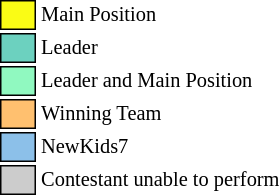<table class="toccolours" style="white-space: nowrap; font-size: 85%;">
<tr>
<td style="background:#fafc15; border: 1px solid black;">      </td>
<td>Main Position</td>
</tr>
<tr>
<td style="background:#6CD1BF; border: 1px solid black;">      </td>
<td>Leader</td>
</tr>
<tr>
<td style="background:#90F9C0; border: 1px solid black;">      </td>
<td>Leader and Main Position</td>
</tr>
<tr>
<td style="background:#FFC06F; border: 1px solid black;">      </td>
<td>Winning Team</td>
</tr>
<tr>
<td style="background:#8cc0e9; border: 1px solid black;">      </td>
<td>NewKids7</td>
</tr>
<tr>
<td style="background:#CCCCCC; border: 1px solid black">      </td>
<td>Contestant unable to perform</td>
</tr>
</table>
